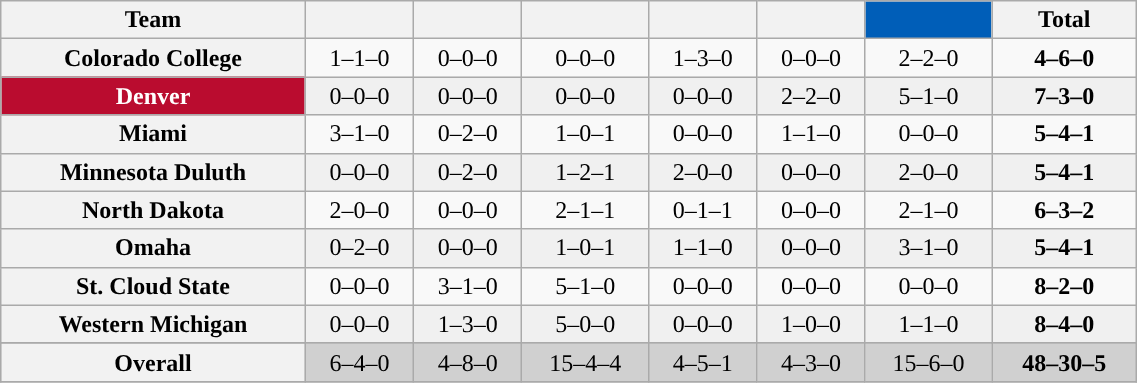<table class="wikitable" style="text-align: center; "width=60%">
<tr>
<th>Team</th>
<th><a href='#'></a></th>
<th><a href='#'></a></th>
<th><a href='#'></a></th>
<th><a href='#'></a></th>
<th><a href='#'></a></th>
<th style="color:white; background:#005EB8"><a href='#'></a></th>
<th>Total</th>
</tr>
<tr>
<th>Colorado College</th>
<td>1–1–0</td>
<td>0–0–0</td>
<td>0–0–0</td>
<td>1–3–0</td>
<td>0–0–0</td>
<td>2–2–0</td>
<td><strong>4–6–0</strong></td>
</tr>
<tr bgcolor=f0f0f0>
<th style="color:white; background:#BA0C2F; ">Denver</th>
<td>0–0–0</td>
<td>0–0–0</td>
<td>0–0–0</td>
<td>0–0–0</td>
<td>2–2–0</td>
<td>5–1–0</td>
<td><strong>7–3–0</strong></td>
</tr>
<tr>
<th>Miami</th>
<td>3–1–0</td>
<td>0–2–0</td>
<td>1–0–1</td>
<td>0–0–0</td>
<td>1–1–0</td>
<td>0–0–0</td>
<td><strong>5–4–1</strong></td>
</tr>
<tr bgcolor=f0f0f0>
<th>Minnesota Duluth</th>
<td>0–0–0</td>
<td>0–2–0</td>
<td>1–2–1</td>
<td>2–0–0</td>
<td>0–0–0</td>
<td>2–0–0</td>
<td><strong>5–4–1</strong></td>
</tr>
<tr>
<th>North Dakota</th>
<td>2–0–0</td>
<td>0–0–0</td>
<td>2–1–1</td>
<td>0–1–1</td>
<td>0–0–0</td>
<td>2–1–0</td>
<td><strong>6–3–2</strong></td>
</tr>
<tr bgcolor=f0f0f0>
<th>Omaha</th>
<td>0–2–0</td>
<td>0–0–0</td>
<td>1–0–1</td>
<td>1–1–0</td>
<td>0–0–0</td>
<td>3–1–0</td>
<td><strong>5–4–1</strong></td>
</tr>
<tr>
<th>St. Cloud State</th>
<td>0–0–0</td>
<td>3–1–0</td>
<td>5–1–0</td>
<td>0–0–0</td>
<td>0–0–0</td>
<td>0–0–0</td>
<td><strong>8–2–0</strong></td>
</tr>
<tr bgcolor=f0f0f0>
<th>Western Michigan</th>
<td>0–0–0</td>
<td>1–3–0</td>
<td>5–0–0</td>
<td>0–0–0</td>
<td>1–0–0</td>
<td>1–1–0</td>
<td><strong>8–4–0</strong></td>
</tr>
<tr>
</tr>
<tr bgcolor=d0d0d0>
<th>Overall</th>
<td>6–4–0</td>
<td>4–8–0</td>
<td>15–4–4</td>
<td>4–5–1</td>
<td>4–3–0</td>
<td>15–6–0</td>
<td><strong>48–30–5</strong></td>
</tr>
<tr>
</tr>
</table>
